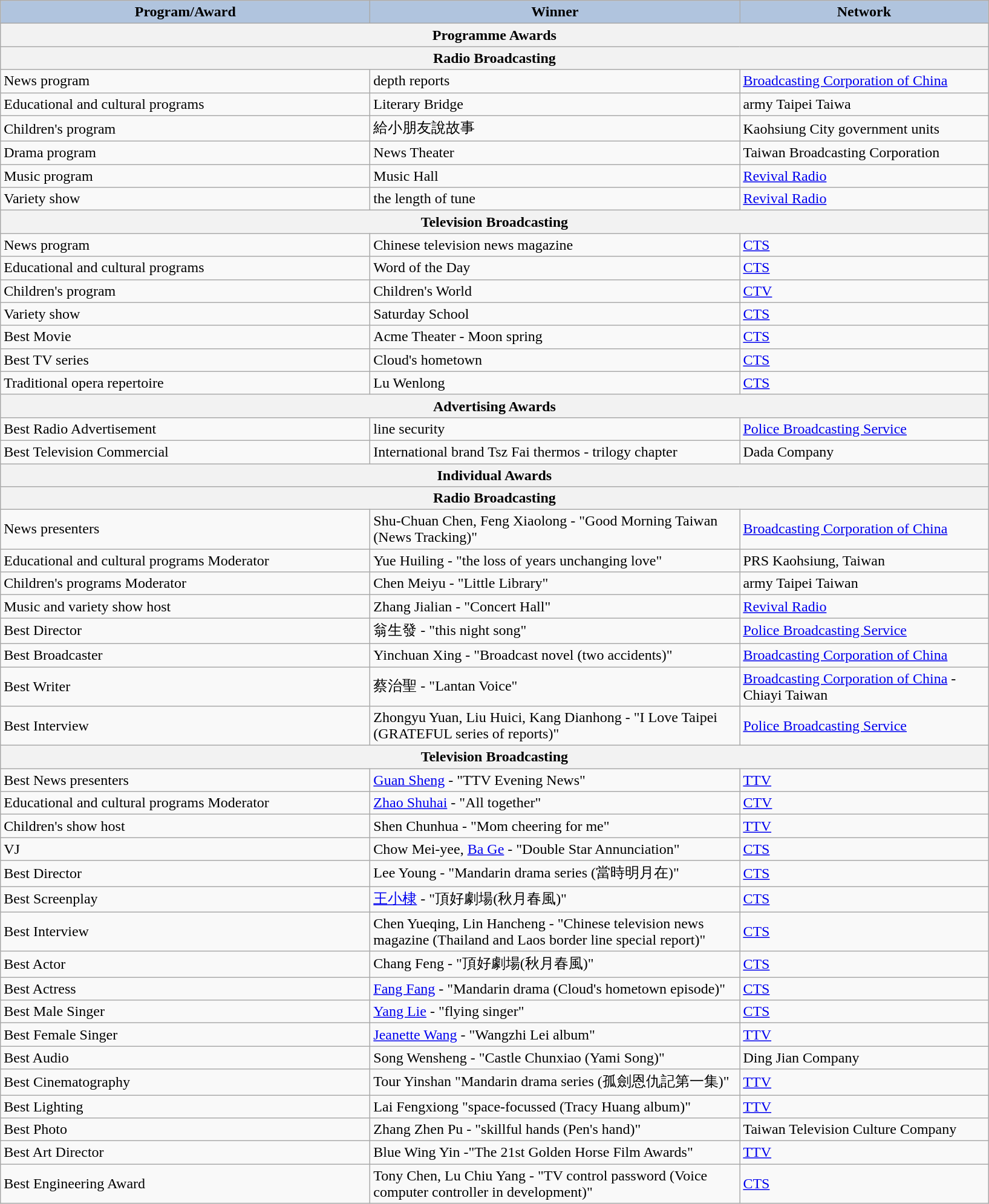<table class="wikitable">
<tr>
<th style="width:300pt; background:LightSteelBlue;">Program/Award</th>
<th style="width:300pt; background:LightSteelBlue;">Winner</th>
<th style="width:200pt; background:LightSteelBlue;">Network</th>
</tr>
<tr>
<th colspan=3 style="text-align:center" style="background:#99CCFF;">Programme Awards</th>
</tr>
<tr>
<th colspan=3 style="text-align:center" style="background:LightSteelBlue;">Radio Broadcasting</th>
</tr>
<tr>
<td>News program</td>
<td>depth reports</td>
<td><a href='#'>Broadcasting Corporation of China</a></td>
</tr>
<tr>
<td>Educational and cultural programs</td>
<td>Literary Bridge</td>
<td>army Taipei Taiwa</td>
</tr>
<tr>
<td>Children's program</td>
<td>給小朋友說故事</td>
<td>Kaohsiung City government units</td>
</tr>
<tr>
<td>Drama program</td>
<td>News Theater</td>
<td>Taiwan Broadcasting Corporation</td>
</tr>
<tr>
<td>Music program</td>
<td>Music Hall</td>
<td><a href='#'>Revival Radio</a></td>
</tr>
<tr>
<td>Variety show</td>
<td>the length of tune</td>
<td><a href='#'>Revival Radio</a></td>
</tr>
<tr>
<th colspan=3 style="text-align:center" style="background:LightSteelBlue;">Television Broadcasting</th>
</tr>
<tr>
<td>News program</td>
<td>Chinese television news magazine</td>
<td><a href='#'>CTS</a></td>
</tr>
<tr>
<td>Educational and cultural programs</td>
<td>Word of the Day</td>
<td><a href='#'>CTS</a></td>
</tr>
<tr>
<td>Children's program</td>
<td>Children's World</td>
<td><a href='#'>CTV</a></td>
</tr>
<tr>
<td>Variety show</td>
<td>Saturday School</td>
<td><a href='#'>CTS</a></td>
</tr>
<tr>
<td>Best Movie</td>
<td>Acme Theater - Moon spring</td>
<td><a href='#'>CTS</a></td>
</tr>
<tr>
<td>Best TV series</td>
<td>Cloud's hometown</td>
<td><a href='#'>CTS</a></td>
</tr>
<tr>
<td>Traditional opera repertoire</td>
<td>Lu Wenlong</td>
<td><a href='#'>CTS</a></td>
</tr>
<tr>
<th colspan=3 style="text-align:center" style="background:#99CCFF;">Advertising Awards</th>
</tr>
<tr>
<td>Best Radio Advertisement</td>
<td>line security</td>
<td><a href='#'>Police Broadcasting Service</a></td>
</tr>
<tr>
<td>Best Television Commercial</td>
<td>International brand Tsz Fai thermos - trilogy chapter</td>
<td>Dada Company</td>
</tr>
<tr>
<th colspan=3 style="text-align:center" style="background:#99CCFF;">Individual Awards</th>
</tr>
<tr>
<th colspan=3 style="text-align:center" style="background:LightSteelBlue;">Radio Broadcasting</th>
</tr>
<tr>
<td>News presenters</td>
<td>Shu-Chuan Chen, Feng Xiaolong - "Good Morning Taiwan (News Tracking)"</td>
<td><a href='#'>Broadcasting Corporation of China</a></td>
</tr>
<tr>
<td>Educational and cultural programs Moderator</td>
<td>Yue Huiling - "the loss of years unchanging love"</td>
<td>PRS Kaohsiung, Taiwan</td>
</tr>
<tr>
<td>Children's programs Moderator</td>
<td>Chen Meiyu - "Little Library"</td>
<td>army Taipei Taiwan</td>
</tr>
<tr>
<td>Music and variety show host</td>
<td>Zhang Jialian - "Concert Hall"</td>
<td><a href='#'>Revival Radio</a></td>
</tr>
<tr>
<td>Best Director</td>
<td>翁生發 - "this night song"</td>
<td><a href='#'>Police Broadcasting Service</a></td>
</tr>
<tr>
<td>Best Broadcaster</td>
<td>Yinchuan Xing - "Broadcast novel (two accidents)"</td>
<td><a href='#'>Broadcasting Corporation of China</a></td>
</tr>
<tr>
<td>Best Writer</td>
<td>蔡治聖 - "Lantan Voice"</td>
<td><a href='#'>Broadcasting Corporation of China</a> - Chiayi Taiwan</td>
</tr>
<tr>
<td>Best Interview</td>
<td>Zhongyu Yuan, Liu Huici, Kang Dianhong - "I Love Taipei (GRATEFUL series of reports)"</td>
<td><a href='#'>Police Broadcasting Service</a></td>
</tr>
<tr>
<th colspan=3 style="text-align:center" style="background:LightSteelBlue;">Television Broadcasting</th>
</tr>
<tr>
<td>Best News presenters</td>
<td><a href='#'>Guan Sheng</a> - "TTV Evening News"</td>
<td><a href='#'>TTV</a></td>
</tr>
<tr>
<td>Educational and cultural programs Moderator</td>
<td><a href='#'>Zhao Shuhai</a> - "All together"</td>
<td><a href='#'>CTV</a></td>
</tr>
<tr>
<td>Children's show host</td>
<td>Shen Chunhua - "Mom cheering for me"</td>
<td><a href='#'>TTV</a></td>
</tr>
<tr>
<td>VJ</td>
<td>Chow Mei-yee, <a href='#'>Ba Ge</a> - "Double Star Annunciation"</td>
<td><a href='#'>CTS</a></td>
</tr>
<tr>
<td>Best Director</td>
<td>Lee Young - "Mandarin drama series (當時明月在)"</td>
<td><a href='#'>CTS</a></td>
</tr>
<tr>
<td>Best Screenplay</td>
<td><a href='#'>王小棣</a> - "頂好劇場(秋月春風)"</td>
<td><a href='#'>CTS</a></td>
</tr>
<tr>
<td>Best Interview</td>
<td>Chen Yueqing, Lin Hancheng - "Chinese television news magazine (Thailand and Laos border line special report)"</td>
<td><a href='#'>CTS</a></td>
</tr>
<tr>
<td>Best Actor</td>
<td>Chang Feng - "頂好劇場(秋月春風)"</td>
<td><a href='#'>CTS</a></td>
</tr>
<tr>
<td>Best Actress</td>
<td><a href='#'>Fang Fang</a> - "Mandarin drama (Cloud's hometown episode)"</td>
<td><a href='#'>CTS</a></td>
</tr>
<tr>
<td>Best Male Singer</td>
<td><a href='#'>Yang Lie</a> - "flying singer"</td>
<td><a href='#'>CTS</a></td>
</tr>
<tr>
<td>Best Female Singer</td>
<td><a href='#'>Jeanette Wang</a> - "Wangzhi Lei album"</td>
<td><a href='#'>TTV</a></td>
</tr>
<tr>
<td>Best Audio</td>
<td>Song Wensheng - "Castle Chunxiao (Yami Song)"</td>
<td>Ding Jian Company</td>
</tr>
<tr>
<td>Best Cinematography</td>
<td>Tour Yinshan "Mandarin drama series (孤劍恩仇記第一集)"</td>
<td><a href='#'>TTV</a></td>
</tr>
<tr>
<td>Best Lighting</td>
<td>Lai Fengxiong "space-focussed (Tracy Huang album)"</td>
<td><a href='#'>TTV</a></td>
</tr>
<tr>
<td>Best Photo</td>
<td>Zhang Zhen Pu - "skillful hands (Pen's hand)"</td>
<td>Taiwan Television Culture Company</td>
</tr>
<tr>
<td>Best Art Director</td>
<td>Blue Wing Yin -"The 21st Golden Horse Film Awards"</td>
<td><a href='#'>TTV</a></td>
</tr>
<tr>
<td>Best Engineering Award</td>
<td>Tony Chen, Lu Chiu Yang - "TV control password (Voice computer controller in development)"</td>
<td><a href='#'>CTS</a></td>
</tr>
</table>
